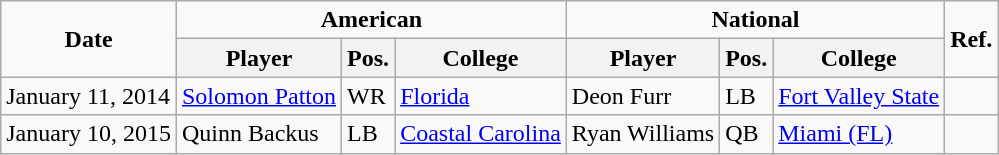<table class="wikitable">
<tr>
<td rowspan=2 align=center><strong>Date</strong></td>
<td colspan=3 align=center><strong>American</strong></td>
<td colspan=3 align=center><strong>National</strong></td>
<td rowspan=2 align=center><strong>Ref.</strong></td>
</tr>
<tr>
<th>Player</th>
<th>Pos.</th>
<th>College</th>
<th>Player</th>
<th>Pos.</th>
<th>College</th>
</tr>
<tr>
<td>January 11, 2014</td>
<td><a href='#'>Solomon Patton</a></td>
<td>WR</td>
<td><a href='#'>Florida</a></td>
<td>Deon Furr</td>
<td>LB</td>
<td><a href='#'>Fort Valley State</a></td>
<td></td>
</tr>
<tr>
<td>January 10, 2015</td>
<td>Quinn Backus</td>
<td>LB</td>
<td><a href='#'>Coastal Carolina</a></td>
<td>Ryan Williams</td>
<td>QB</td>
<td><a href='#'>Miami (FL)</a></td>
<td></td>
</tr>
</table>
